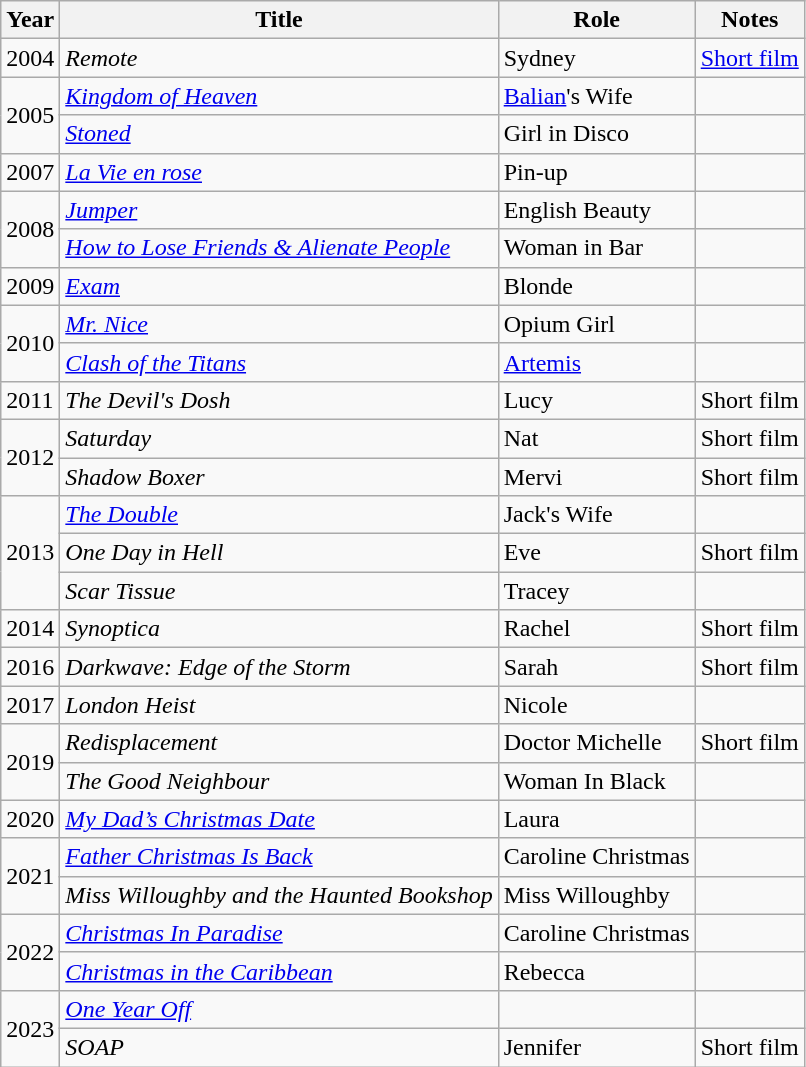<table class="wikitable sortable">
<tr>
<th>Year</th>
<th>Title</th>
<th>Role</th>
<th>Notes</th>
</tr>
<tr>
<td>2004</td>
<td><em>Remote</em></td>
<td>Sydney</td>
<td><a href='#'>Short film</a></td>
</tr>
<tr>
<td rowspan=2>2005</td>
<td><em><a href='#'>Kingdom of Heaven</a></em></td>
<td><a href='#'>Balian</a>'s Wife</td>
<td></td>
</tr>
<tr>
<td><em><a href='#'>Stoned</a></em></td>
<td>Girl in Disco</td>
<td></td>
</tr>
<tr>
<td>2007</td>
<td><em><a href='#'>La Vie en rose</a></em></td>
<td>Pin-up</td>
<td></td>
</tr>
<tr>
<td rowspan=2>2008</td>
<td><em><a href='#'>Jumper</a></em></td>
<td>English Beauty</td>
<td></td>
</tr>
<tr>
<td><em><a href='#'>How to Lose Friends & Alienate People</a></em></td>
<td>Woman in Bar</td>
<td></td>
</tr>
<tr>
<td>2009</td>
<td><em><a href='#'>Exam</a></em></td>
<td>Blonde</td>
<td></td>
</tr>
<tr>
<td rowspan=2>2010</td>
<td><em><a href='#'>Mr. Nice</a></em></td>
<td>Opium Girl</td>
<td></td>
</tr>
<tr>
<td><em><a href='#'>Clash of the Titans</a></em></td>
<td><a href='#'>Artemis</a></td>
<td></td>
</tr>
<tr>
<td>2011</td>
<td><em>The Devil's Dosh</em></td>
<td>Lucy</td>
<td>Short film</td>
</tr>
<tr>
<td rowspan=2>2012</td>
<td><em>Saturday</em></td>
<td>Nat</td>
<td>Short film</td>
</tr>
<tr>
<td><em>Shadow Boxer</em></td>
<td>Mervi</td>
<td>Short film</td>
</tr>
<tr>
<td rowspan=3>2013</td>
<td><em><a href='#'>The Double</a></em></td>
<td>Jack's Wife</td>
<td></td>
</tr>
<tr>
<td><em>One Day in Hell</em></td>
<td>Eve</td>
<td>Short film</td>
</tr>
<tr>
<td><em>Scar Tissue</em></td>
<td>Tracey</td>
<td></td>
</tr>
<tr>
<td>2014</td>
<td><em>Synoptica</em></td>
<td>Rachel</td>
<td>Short film</td>
</tr>
<tr>
<td>2016</td>
<td><em>Darkwave: Edge of the Storm</em></td>
<td>Sarah</td>
<td>Short film</td>
</tr>
<tr>
<td>2017</td>
<td><em>London Heist</em></td>
<td>Nicole</td>
<td></td>
</tr>
<tr>
<td rowspan=2>2019</td>
<td><em>Redisplacement</em></td>
<td>Doctor Michelle</td>
<td>Short film</td>
</tr>
<tr>
<td><em>The Good Neighbour</em></td>
<td>Woman In Black</td>
<td></td>
</tr>
<tr>
<td>2020</td>
<td><em><a href='#'>My Dad’s Christmas Date</a></em></td>
<td>Laura</td>
<td></td>
</tr>
<tr>
<td rowspan=2>2021</td>
<td><em><a href='#'>Father Christmas Is Back</a></em></td>
<td>Caroline Christmas</td>
<td></td>
</tr>
<tr>
<td><em>Miss Willoughby and the Haunted Bookshop</em></td>
<td>Miss Willoughby</td>
<td></td>
</tr>
<tr>
<td rowspan=2>2022</td>
<td><em><a href='#'>Christmas In Paradise</a></em></td>
<td>Caroline Christmas</td>
<td></td>
</tr>
<tr>
<td><em><a href='#'>Christmas in the Caribbean</a></em></td>
<td>Rebecca</td>
<td></td>
</tr>
<tr>
<td rowspan=2>2023</td>
<td><em><a href='#'>One Year Off</a></em></td>
<td></td>
<td></td>
</tr>
<tr>
<td><em>SOAP</em></td>
<td>Jennifer</td>
<td>Short film</td>
</tr>
</table>
